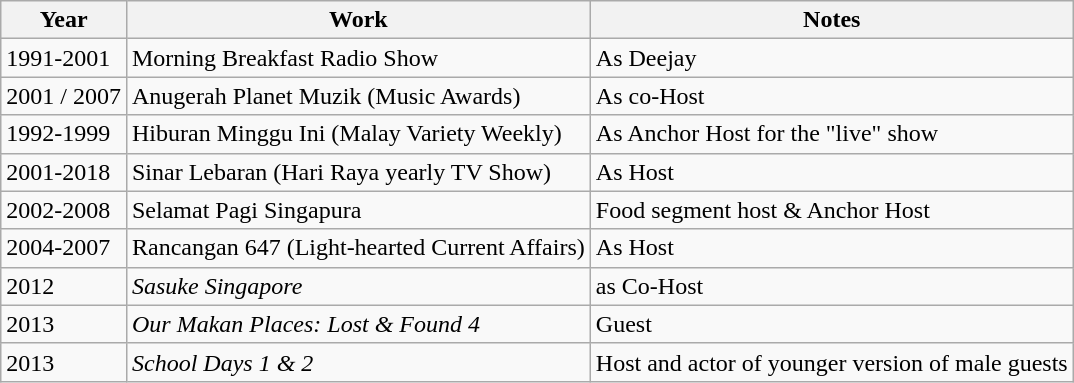<table class="wikitable">
<tr>
<th>Year</th>
<th>Work</th>
<th>Notes</th>
</tr>
<tr>
<td>1991-2001</td>
<td>Morning Breakfast Radio Show</td>
<td>As Deejay</td>
</tr>
<tr>
<td>2001 / 2007</td>
<td>Anugerah Planet Muzik (Music Awards)</td>
<td>As co-Host</td>
</tr>
<tr>
<td>1992-1999</td>
<td>Hiburan Minggu Ini (Malay Variety Weekly)</td>
<td>As Anchor Host for the "live" show</td>
</tr>
<tr>
<td>2001-2018</td>
<td>Sinar Lebaran (Hari Raya yearly TV Show)</td>
<td>As Host</td>
</tr>
<tr>
<td>2002-2008</td>
<td>Selamat Pagi Singapura</td>
<td>Food segment host & Anchor Host</td>
</tr>
<tr>
<td>2004-2007</td>
<td>Rancangan 647 (Light-hearted Current Affairs)</td>
<td>As Host</td>
</tr>
<tr>
<td>2012</td>
<td><em>Sasuke Singapore</em></td>
<td>as Co-Host</td>
</tr>
<tr>
<td>2013</td>
<td><em>Our Makan Places: Lost & Found 4</em></td>
<td>Guest</td>
</tr>
<tr>
<td>2013</td>
<td><em>School Days 1 & 2</em></td>
<td>Host and actor of younger version of male guests</td>
</tr>
</table>
